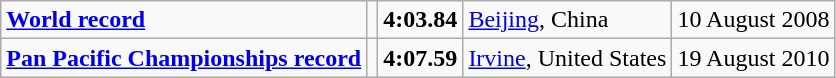<table class="wikitable">
<tr>
<td><strong><a href='#'>World record</a></strong></td>
<td></td>
<td><strong>4:03.84</strong></td>
<td><a href='#'>Beijing</a>, China</td>
<td>10 August 2008</td>
</tr>
<tr>
<td><strong><a href='#'>Pan Pacific Championships record</a></strong></td>
<td></td>
<td><strong>4:07.59</strong></td>
<td><a href='#'>Irvine</a>, United States</td>
<td>19 August 2010</td>
</tr>
</table>
